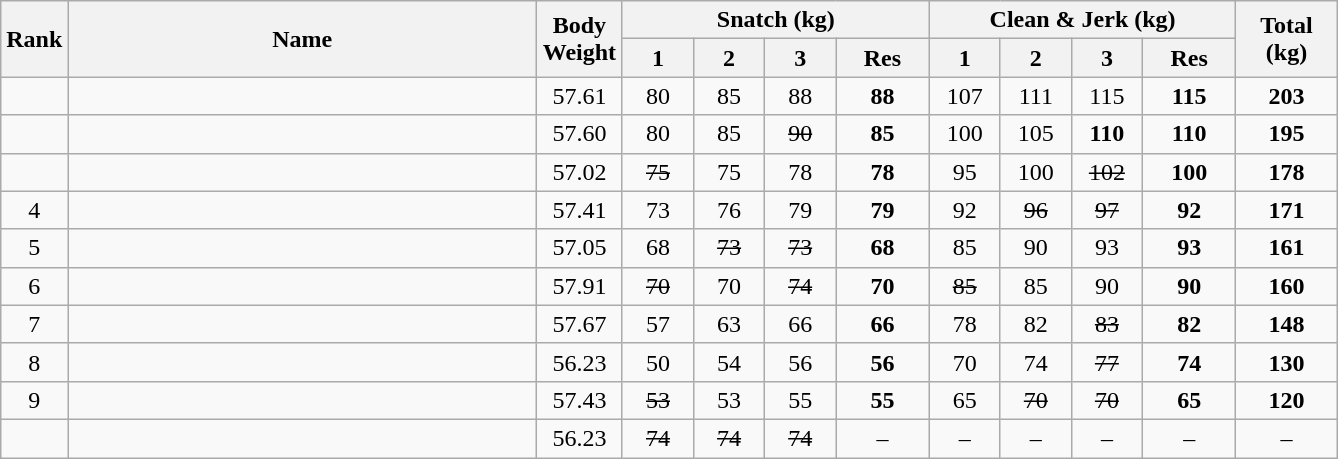<table class = "wikitable" style="text-align:center;">
<tr>
<th rowspan=2>Rank</th>
<th rowspan=2 width=305>Name</th>
<th rowspan=2 width=50>Body Weight</th>
<th colspan=4>Snatch (kg)</th>
<th colspan=4>Clean & Jerk (kg)</th>
<th rowspan=2 width=60>Total (kg)</th>
</tr>
<tr>
<th width=40>1</th>
<th width=40>2</th>
<th width=40>3</th>
<th width=55>Res</th>
<th width=40>1</th>
<th width=40>2</th>
<th width=40>3</th>
<th width=55>Res</th>
</tr>
<tr>
<td></td>
<td align=left></td>
<td>57.61</td>
<td>80</td>
<td>85</td>
<td>88</td>
<td><strong>88</strong></td>
<td>107</td>
<td>111</td>
<td>115</td>
<td><strong>115</strong></td>
<td><strong>203</strong></td>
</tr>
<tr>
<td></td>
<td align=left></td>
<td>57.60</td>
<td>80</td>
<td>85</td>
<td><s>90</s></td>
<td><strong>85</strong></td>
<td>100</td>
<td>105</td>
<td><strong>110</strong></td>
<td><strong>110</strong></td>
<td><strong>195</strong></td>
</tr>
<tr>
<td></td>
<td align=left></td>
<td>57.02</td>
<td><s>75</s></td>
<td>75</td>
<td>78</td>
<td><strong>78</strong></td>
<td>95</td>
<td>100</td>
<td><s>102</s></td>
<td><strong>100</strong></td>
<td><strong>178</strong></td>
</tr>
<tr>
<td>4</td>
<td align=left></td>
<td>57.41</td>
<td>73</td>
<td>76</td>
<td>79</td>
<td><strong>79</strong></td>
<td>92</td>
<td><s>96</s></td>
<td><s>97</s></td>
<td><strong>92</strong></td>
<td><strong>171</strong></td>
</tr>
<tr>
<td>5</td>
<td align=left></td>
<td>57.05</td>
<td>68</td>
<td><s>73</s></td>
<td><s>73</s></td>
<td><strong>68</strong></td>
<td>85</td>
<td>90</td>
<td>93</td>
<td><strong>93</strong></td>
<td><strong>161</strong></td>
</tr>
<tr>
<td>6</td>
<td align=left></td>
<td>57.91</td>
<td><s>70</s></td>
<td>70</td>
<td><s>74</s></td>
<td><strong>70</strong></td>
<td><s>85</s></td>
<td>85</td>
<td>90</td>
<td><strong>90</strong></td>
<td><strong>160</strong></td>
</tr>
<tr>
<td>7</td>
<td align=left></td>
<td>57.67</td>
<td>57</td>
<td>63</td>
<td>66</td>
<td><strong>66</strong></td>
<td>78</td>
<td>82</td>
<td><s>83</s></td>
<td><strong>82</strong></td>
<td><strong>148</strong></td>
</tr>
<tr>
<td>8</td>
<td align=left></td>
<td>56.23</td>
<td>50</td>
<td>54</td>
<td>56</td>
<td><strong>56</strong></td>
<td>70</td>
<td>74</td>
<td><s>77</s></td>
<td><strong>74</strong></td>
<td><strong>130</strong></td>
</tr>
<tr>
<td>9</td>
<td align=left></td>
<td>57.43</td>
<td><s>53</s></td>
<td>53</td>
<td>55</td>
<td><strong>55</strong></td>
<td>65</td>
<td><s>70</s></td>
<td><s>70</s></td>
<td><strong>65</strong></td>
<td><strong>120</strong></td>
</tr>
<tr>
<td></td>
<td align=left></td>
<td>56.23</td>
<td><s>74</s></td>
<td><s>74</s></td>
<td><s>74</s></td>
<td>–</td>
<td>–</td>
<td>–</td>
<td>–</td>
<td>–</td>
<td>–</td>
</tr>
</table>
